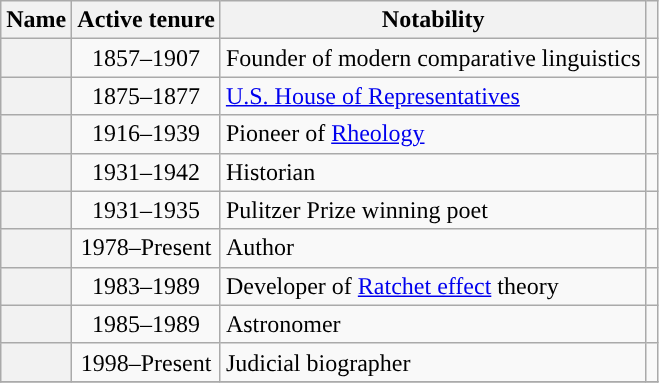<table class="wikitable sortable plainrowheaders floatright" style="border:2px solid #">
<tr>
<th scope="col">Name</th>
<th scope="col">Active tenure</th>
<th scope="col">Notability</th>
<th scope="col"></th>
</tr>
<tr>
<th scope="row"></th>
<td style="text-align:center;">1857–1907</td>
<td>Founder of modern comparative linguistics</td>
<td style="text-align:center;"></td>
</tr>
<tr>
<th scope="row"></th>
<td style="text-align:center;">1875–1877</td>
<td><a href='#'>U.S. House of Representatives</a></td>
<td style="text-align:center;"></td>
</tr>
<tr>
<th scope="row"></th>
<td style="text-align:center;">1916–1939</td>
<td>Pioneer of <a href='#'>Rheology</a></td>
<td style="text-align:center;"></td>
</tr>
<tr>
<th scope="row"></th>
<td style="text-align:center;">1931–1942</td>
<td>Historian</td>
<td style="text-align:center;"></td>
</tr>
<tr>
<th scope="row"></th>
<td style="text-align:center;">1931–1935</td>
<td>Pulitzer Prize winning poet</td>
<td style="text-align:center;"></td>
</tr>
<tr>
<th scope="row"></th>
<td style="text-align:center;">1978–Present</td>
<td>Author</td>
<td style="text-align:center;"></td>
</tr>
<tr>
<th scope="row"></th>
<td style="text-align:center;">1983–1989</td>
<td>Developer of <a href='#'>Ratchet effect</a> theory</td>
<td style="text-align:center;"></td>
</tr>
<tr>
<th scope="row"></th>
<td style="text-align:center;">1985–1989</td>
<td>Astronomer</td>
<td style="text-align:center;"></td>
</tr>
<tr>
<th scope="row"></th>
<td style="text-align:center;">1998–Present</td>
<td>Judicial biographer</td>
<td style="text-align:center;"></td>
</tr>
<tr>
</tr>
</table>
